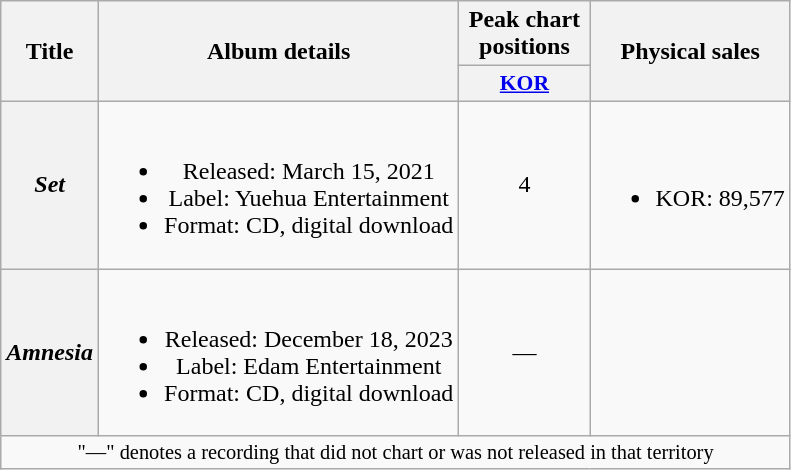<table class="wikitable plainrowheaders" style="text-align:center;">
<tr>
<th scope="col" rowspan="2">Title</th>
<th scope="col" rowspan="2">Album details</th>
<th scope="col" colspan="1" style="width:5em;">Peak chart positions</th>
<th scope="col" rowspan="2">Physical sales</th>
</tr>
<tr>
<th scope="col" style="width:2.8em;font-size:90%;"><a href='#'>KOR</a><br></th>
</tr>
<tr>
<th scope="row"><em>Set</em></th>
<td><br><ul><li>Released: March 15, 2021</li><li>Label: Yuehua Entertainment</li><li>Format: CD, digital download</li></ul></td>
<td>4</td>
<td><br><ul><li>KOR: 89,577</li></ul></td>
</tr>
<tr>
<th scope="row"><em>Amnesia</em></th>
<td><br><ul><li>Released: December 18, 2023</li><li>Label: Edam Entertainment</li><li>Format: CD, digital download</li></ul></td>
<td>—</td>
<td></td>
</tr>
<tr>
<td colspan="4" style="font-size:85%;">"—" denotes a recording that did not chart or was not released in that territory</td>
</tr>
</table>
